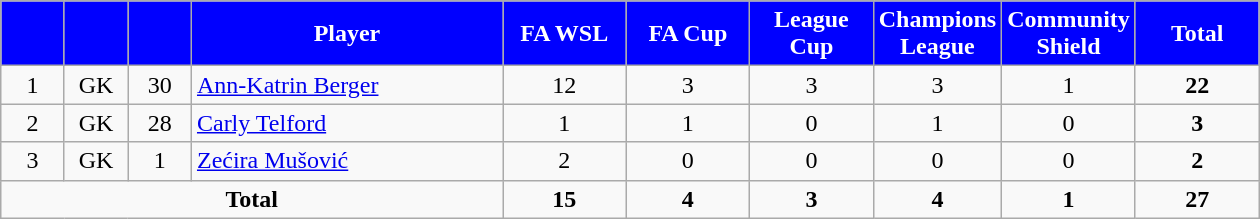<table class="wikitable" style="text-align:center;">
<tr>
<th style="background:#00f; color:white; width:35px;"></th>
<th style="background:#00f; color:white; width:35px;"></th>
<th style="background:#00f; color:white; width:35px;"></th>
<th style="background:#00f; color:white; width:200px;">Player</th>
<th style="background:#00f; color:white; width:75px;">FA WSL</th>
<th style="background:#00f; color:white; width:75px;">FA Cup</th>
<th style="background:#00f; color:white; width:75px;">League Cup</th>
<th style="background:#00f; color:white; width:75px;">Champions League</th>
<th style="background:#00f; color:white; width:75px;">Community Shield</th>
<th style="background:#00f; color:white; width:75px;">Total</th>
</tr>
<tr>
<td rowspan="1">1</td>
<td>GK</td>
<td>30</td>
<td align=left> <a href='#'>Ann-Katrin Berger</a></td>
<td>12</td>
<td>3</td>
<td>3</td>
<td>3</td>
<td>1</td>
<td><strong>22</strong></td>
</tr>
<tr>
<td rowspan="1">2</td>
<td>GK</td>
<td>28</td>
<td align=left> <a href='#'>Carly Telford</a></td>
<td>1</td>
<td>1</td>
<td>0</td>
<td>1</td>
<td>0</td>
<td><strong>3</strong></td>
</tr>
<tr>
<td rowspan="1">3</td>
<td>GK</td>
<td>1</td>
<td align=left> <a href='#'>Zećira Mušović</a></td>
<td>2</td>
<td>0</td>
<td>0</td>
<td>0</td>
<td>0</td>
<td><strong>2</strong></td>
</tr>
<tr>
<td colspan="4"><strong>Total</strong></td>
<td><strong>15</strong></td>
<td><strong>4</strong></td>
<td><strong>3</strong></td>
<td><strong>4</strong></td>
<td><strong>1</strong></td>
<td><strong>27</strong></td>
</tr>
</table>
